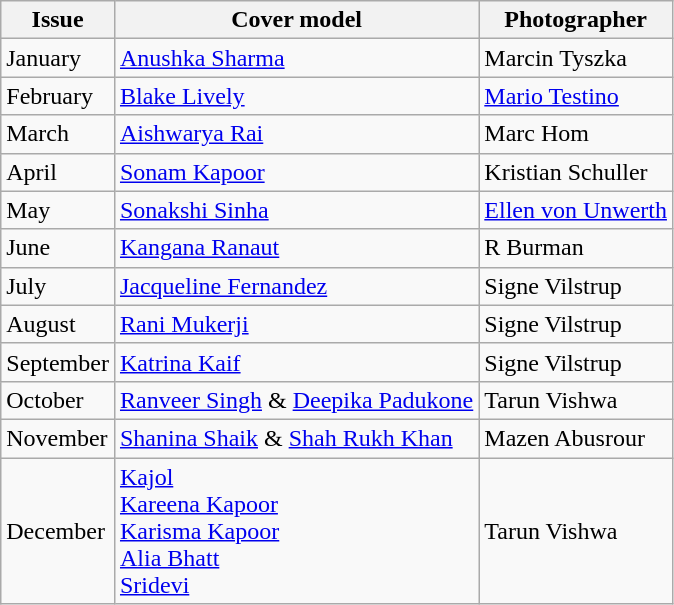<table class="sortable wikitable">
<tr>
<th>Issue</th>
<th>Cover model</th>
<th>Photographer</th>
</tr>
<tr>
<td>January</td>
<td><a href='#'>Anushka Sharma</a></td>
<td>Marcin Tyszka</td>
</tr>
<tr>
<td>February</td>
<td><a href='#'>Blake Lively</a></td>
<td><a href='#'>Mario Testino</a></td>
</tr>
<tr>
<td>March</td>
<td><a href='#'>Aishwarya Rai</a></td>
<td>Marc Hom</td>
</tr>
<tr>
<td>April</td>
<td><a href='#'>Sonam Kapoor</a></td>
<td>Kristian Schuller</td>
</tr>
<tr>
<td>May</td>
<td><a href='#'>Sonakshi Sinha</a></td>
<td><a href='#'>Ellen von Unwerth</a></td>
</tr>
<tr>
<td>June</td>
<td><a href='#'>Kangana Ranaut</a></td>
<td>R Burman</td>
</tr>
<tr>
<td>July</td>
<td><a href='#'>Jacqueline Fernandez</a></td>
<td>Signe Vilstrup</td>
</tr>
<tr>
<td>August</td>
<td><a href='#'>Rani Mukerji</a></td>
<td>Signe Vilstrup</td>
</tr>
<tr>
<td>September</td>
<td><a href='#'>Katrina Kaif</a></td>
<td>Signe Vilstrup</td>
</tr>
<tr>
<td>October</td>
<td><a href='#'>Ranveer Singh</a> & <a href='#'>Deepika Padukone</a></td>
<td>Tarun Vishwa</td>
</tr>
<tr>
<td>November</td>
<td><a href='#'>Shanina Shaik</a> & <a href='#'>Shah Rukh Khan</a></td>
<td>Mazen Abusrour</td>
</tr>
<tr>
<td>December</td>
<td><a href='#'>Kajol</a><br><a href='#'>Kareena Kapoor</a><br><a href='#'>Karisma Kapoor</a><br><a href='#'>Alia Bhatt</a><br><a href='#'>Sridevi</a></td>
<td>Tarun Vishwa</td>
</tr>
</table>
